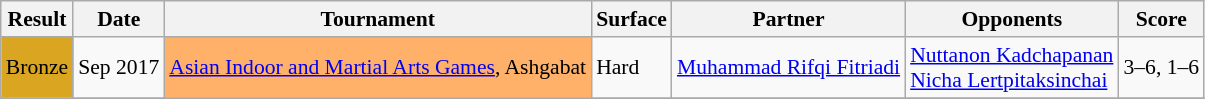<table class="sortable wikitable" style="font-size:90%">
<tr>
<th>Result</th>
<th>Date</th>
<th>Tournament</th>
<th>Surface</th>
<th>Partner</th>
<th>Opponents</th>
<th class="unsortable">Score</th>
</tr>
<tr>
<td style="background:#DAA520">Bronze</td>
<td>Sep 2017</td>
<td style="background:#FFB069"><a href='#'>Asian Indoor and Martial Arts Games</a>, Ashgabat</td>
<td>Hard</td>
<td> <a href='#'>Muhammad Rifqi Fitriadi</a></td>
<td> <a href='#'>Nuttanon Kadchapanan</a> <br>  <a href='#'>Nicha Lertpitaksinchai</a></td>
<td>3–6, 1–6</td>
</tr>
<tr>
</tr>
</table>
